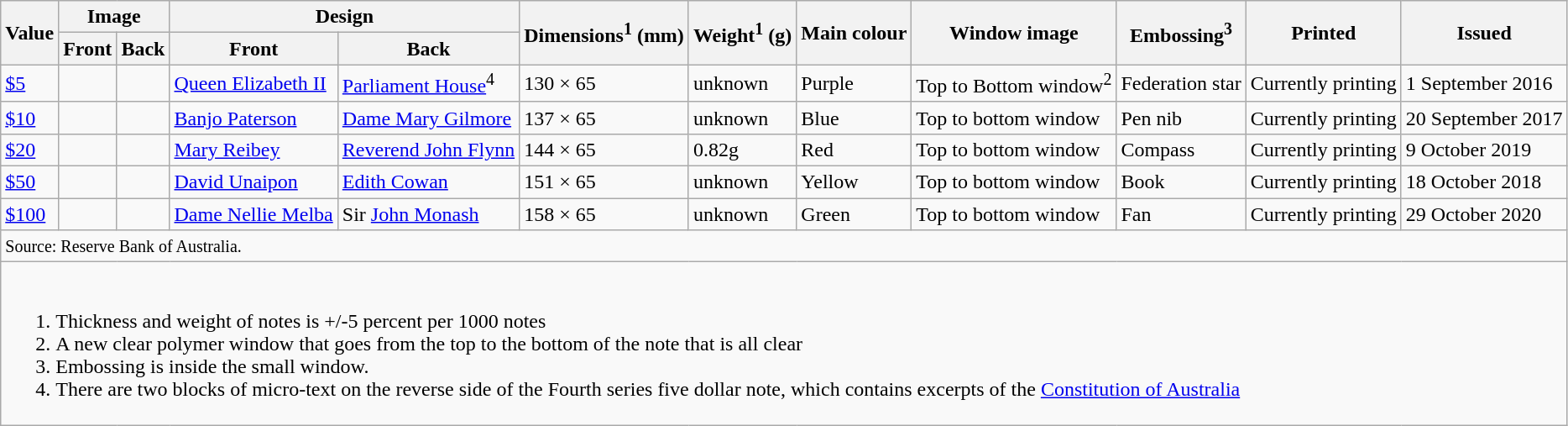<table class="wikitable">
<tr>
<th rowspan="2">Value</th>
<th colspan="2">Image</th>
<th colspan="2">Design</th>
<th rowspan="2">Dimensions<sup>1</sup> (mm)</th>
<th rowspan="2">Weight<sup>1</sup> (g)</th>
<th rowspan="2">Main colour</th>
<th rowspan="2">Window image</th>
<th rowspan="2">Embossing<sup>3</sup></th>
<th rowspan="2">Printed</th>
<th rowspan="2">Issued</th>
</tr>
<tr>
<th>Front</th>
<th>Back</th>
<th>Front</th>
<th>Back</th>
</tr>
<tr>
<td><a href='#'>$5</a></td>
<td></td>
<td></td>
<td><a href='#'>Queen Elizabeth II</a></td>
<td><a href='#'>Parliament House</a><sup>4</sup></td>
<td>130 × 65</td>
<td>unknown</td>
<td>Purple</td>
<td>Top to Bottom window<sup>2</sup></td>
<td>Federation star</td>
<td>Currently printing</td>
<td>1 September 2016</td>
</tr>
<tr>
<td><a href='#'>$10</a></td>
<td></td>
<td></td>
<td><a href='#'>Banjo Paterson</a></td>
<td><a href='#'>Dame Mary Gilmore</a></td>
<td>137 × 65</td>
<td>unknown</td>
<td>Blue</td>
<td>Top to bottom window</td>
<td>Pen nib</td>
<td>Currently printing</td>
<td>20 September 2017</td>
</tr>
<tr>
<td><a href='#'>$20</a></td>
<td></td>
<td></td>
<td><a href='#'>Mary Reibey</a></td>
<td><a href='#'>Reverend John Flynn</a></td>
<td>144 × 65</td>
<td>0.82g</td>
<td>Red</td>
<td>Top to bottom window</td>
<td>Compass</td>
<td>Currently printing</td>
<td>9 October 2019</td>
</tr>
<tr>
<td><a href='#'>$50</a></td>
<td></td>
<td></td>
<td><a href='#'>David Unaipon</a></td>
<td><a href='#'>Edith Cowan</a></td>
<td>151 × 65</td>
<td>unknown</td>
<td>Yellow</td>
<td>Top to bottom window</td>
<td>Book</td>
<td>Currently printing</td>
<td>18 October  2018</td>
</tr>
<tr>
<td><a href='#'>$100</a></td>
<td></td>
<td></td>
<td><a href='#'>Dame Nellie Melba</a></td>
<td>Sir <a href='#'>John Monash</a></td>
<td>158 × 65</td>
<td>unknown</td>
<td>Green</td>
<td>Top to bottom window</td>
<td>Fan</td>
<td>Currently printing</td>
<td>29 October 2020</td>
</tr>
<tr>
<td colspan="12"> <small>Source: Reserve Bank of Australia.</small></td>
</tr>
<tr>
<td colspan="12"><br><ol><li>Thickness and weight of notes is +/-5 percent per 1000 notes</li><li>A new clear polymer window that goes from the top to the bottom of the note that is all clear</li><li>Embossing is inside the small window.</li><li>There are two blocks of micro-text on the reverse side of the Fourth series five dollar note, which contains excerpts of the <a href='#'>Constitution of Australia</a></li></ol></td>
</tr>
</table>
